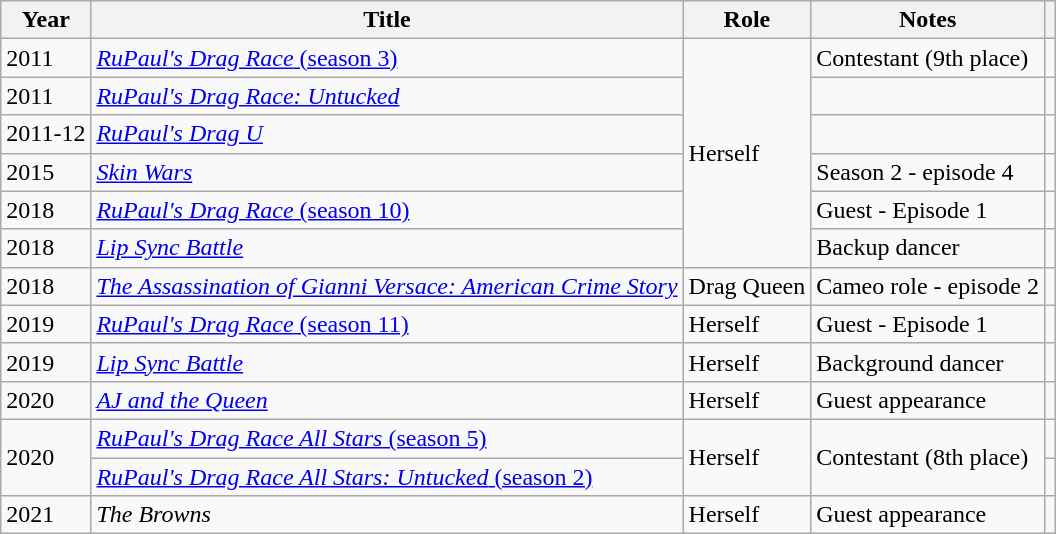<table class="wikitable">
<tr>
<th>Year</th>
<th>Title</th>
<th>Role</th>
<th>Notes</th>
<th style="text-align: center;" class="unsortable"></th>
</tr>
<tr>
<td>2011</td>
<td><a href='#'><em>RuPaul's Drag Race</em> (season 3)</a></td>
<td rowspan="6">Herself</td>
<td>Contestant (9th place)</td>
<td></td>
</tr>
<tr>
<td>2011</td>
<td><em><a href='#'>RuPaul's Drag Race: Untucked</a></em></td>
<td></td>
<td></td>
</tr>
<tr>
<td>2011-12</td>
<td><em><a href='#'>RuPaul's Drag U</a></em></td>
<td></td>
<td style="text-align: center;"></td>
</tr>
<tr>
<td>2015</td>
<td><em><a href='#'>Skin Wars</a></em></td>
<td>Season 2 - episode 4</td>
<td style="text-align: center;"></td>
</tr>
<tr>
<td>2018</td>
<td><a href='#'><em>RuPaul's Drag Race</em> (season 10)</a></td>
<td>Guest - Episode 1</td>
<td style="text-align: center;"></td>
</tr>
<tr>
<td>2018</td>
<td><em><a href='#'>Lip Sync Battle</a></em></td>
<td>Backup dancer</td>
<td style="text-align: center;"></td>
</tr>
<tr>
<td>2018</td>
<td><em><a href='#'>The Assassination of Gianni Versace: American Crime Story</a></em></td>
<td>Drag Queen</td>
<td>Cameo role - episode 2</td>
<td></td>
</tr>
<tr>
<td>2019</td>
<td><a href='#'><em>RuPaul's Drag Race</em> (season 11)</a></td>
<td>Herself</td>
<td>Guest - Episode 1</td>
<td style="text-align: center;"></td>
</tr>
<tr>
<td>2019</td>
<td><em><a href='#'>Lip Sync Battle</a></em></td>
<td>Herself</td>
<td>Background dancer</td>
<td style="text-align: center;"></td>
</tr>
<tr>
<td>2020</td>
<td><em><a href='#'>AJ and the Queen</a></em></td>
<td>Herself</td>
<td>Guest appearance</td>
<td style="text-align: center;"></td>
</tr>
<tr>
<td rowspan="2">2020</td>
<td scope="row"><a href='#'><em>RuPaul's Drag Race All Stars</em> (season 5)</a></td>
<td rowspan="2">Herself</td>
<td rowspan="2">Contestant (8th place)</td>
<td style="text-align: center;"></td>
</tr>
<tr>
<td scope="row"><a href='#'><em>RuPaul's Drag Race All Stars: Untucked</em> (season 2)</a></td>
<td style="text-align: center;"></td>
</tr>
<tr>
<td>2021</td>
<td scope="row"><em>The Browns</em></td>
<td scope="row">Herself</td>
<td scope="row">Guest appearance</td>
<td style="text-align: center;"></td>
</tr>
</table>
